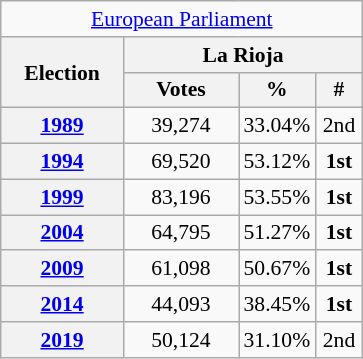<table class="wikitable" style="font-size:90%; text-align:center;">
<tr>
<td colspan="4"><a href='#'>European Parliament</a></td>
</tr>
<tr>
<th rowspan="2" width="75">Election</th>
<th colspan="3">La Rioja</th>
</tr>
<tr>
<th width="70">Votes</th>
<th width="35">%</th>
<th width="25">#</th>
</tr>
<tr>
<th><a href='#'>1989</a></th>
<td>39,274</td>
<td>33.04%</td>
<td>2nd</td>
</tr>
<tr>
<th><a href='#'>1994</a></th>
<td>69,520</td>
<td>53.12%</td>
<td><strong>1st</strong></td>
</tr>
<tr>
<th><a href='#'>1999</a></th>
<td>83,196</td>
<td>53.55%</td>
<td><strong>1st</strong></td>
</tr>
<tr>
<th><a href='#'>2004</a></th>
<td>64,795</td>
<td>51.27%</td>
<td><strong>1st</strong></td>
</tr>
<tr>
<th><a href='#'>2009</a></th>
<td>61,098</td>
<td>50.67%</td>
<td><strong>1st</strong></td>
</tr>
<tr>
<th><a href='#'>2014</a></th>
<td>44,093</td>
<td>38.45%</td>
<td><strong>1st</strong></td>
</tr>
<tr>
<th><a href='#'>2019</a></th>
<td>50,124</td>
<td>31.10%</td>
<td>2nd</td>
</tr>
</table>
